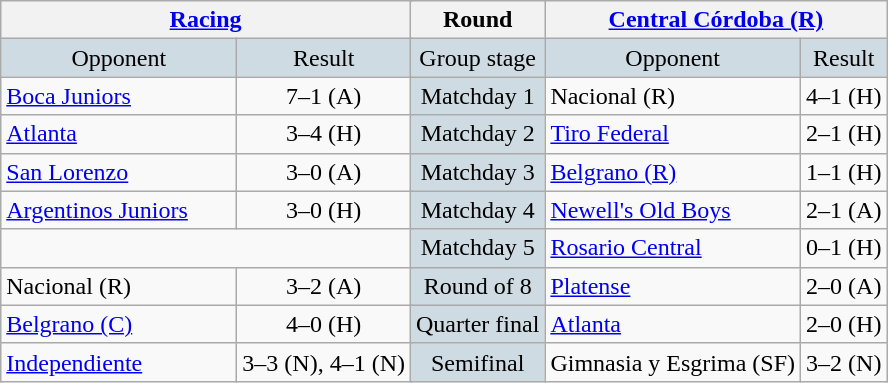<table class="wikitable" style="text-align:center;">
<tr>
<th colspan=3 width=200px><a href='#'>Racing</a></th>
<th>Round</th>
<th colspan=3 width=200px><a href='#'>Central Córdoba (R)</a></th>
</tr>
<tr bgcolor= #CFDBE2>
<td width= 150px>Opponent</td>
<td colspan=2>Result</td>
<td>Group stage</td>
<td width= px>Opponent</td>
<td colspan=2>Result</td>
</tr>
<tr>
<td align=left><a href='#'>Boca Juniors</a></td>
<td colspan=2>7–1 (A)</td>
<td bgcolor= #CFDBE2>Matchday 1</td>
<td align=left>Nacional (R)</td>
<td colspan=2>4–1 (H)</td>
</tr>
<tr>
<td align=left><a href='#'>Atlanta</a></td>
<td colspan=2>3–4 (H)</td>
<td bgcolor= #CFDBE2>Matchday 2</td>
<td align=left><a href='#'>Tiro Federal</a></td>
<td colspan=2>2–1 (H)</td>
</tr>
<tr>
<td align=left><a href='#'>San Lorenzo</a></td>
<td colspan=2>3–0 (A)</td>
<td bgcolor= #CFDBE2>Matchday 3</td>
<td align=left><a href='#'>Belgrano (R)</a></td>
<td colspan=2>1–1 (H)</td>
</tr>
<tr>
<td align=left><a href='#'>Argentinos Juniors</a></td>
<td colspan=2>3–0 (H)</td>
<td bgcolor= #CFDBE2>Matchday 4</td>
<td align=left><a href='#'>Newell's Old Boys</a></td>
<td colspan=2>2–1 (A)</td>
</tr>
<tr>
<td colspan=3></td>
<td bgcolor= #CFDBE2>Matchday 5</td>
<td align=left><a href='#'>Rosario Central</a></td>
<td colspan=2>0–1 (H)</td>
</tr>
<tr>
<td align=left>Nacional (R)</td>
<td colspan=2>3–2 (A)</td>
<td bgcolor= #CFDBE2>Round of 8</td>
<td align=left><a href='#'>Platense</a></td>
<td colspan=2>2–0 (A)</td>
</tr>
<tr>
<td align=left><a href='#'>Belgrano (C)</a></td>
<td colspan=2>4–0 (H)</td>
<td bgcolor= #CFDBE2>Quarter final</td>
<td align=left><a href='#'>Atlanta</a></td>
<td colspan=2>2–0 (H)</td>
</tr>
<tr>
<td align=left><a href='#'>Independiente</a></td>
<td colspan=2>3–3 (N), 4–1 (N) </td>
<td bgcolor= #CFDBE2>Semifinal</td>
<td align=left>Gimnasia y Esgrima (SF) </td>
<td colspan=2>3–2 (N) </td>
</tr>
</table>
